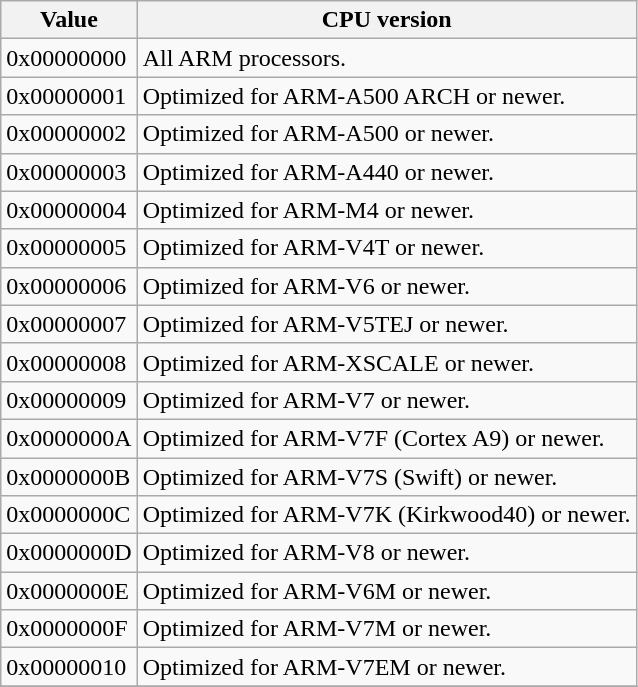<table class="wikitable">
<tr>
<th>Value</th>
<th>CPU version</th>
</tr>
<tr>
<td>0x00000000</td>
<td>All ARM processors.</td>
</tr>
<tr>
<td>0x00000001</td>
<td>Optimized for ARM-A500 ARCH or newer.</td>
</tr>
<tr>
<td>0x00000002</td>
<td>Optimized for ARM-A500 or newer.</td>
</tr>
<tr>
<td>0x00000003</td>
<td>Optimized for ARM-A440 or newer.</td>
</tr>
<tr>
<td>0x00000004</td>
<td>Optimized for ARM-M4 or newer.</td>
</tr>
<tr>
<td>0x00000005</td>
<td>Optimized for ARM-V4T or newer.</td>
</tr>
<tr>
<td>0x00000006</td>
<td>Optimized for ARM-V6 or newer.</td>
</tr>
<tr>
<td>0x00000007</td>
<td>Optimized for ARM-V5TEJ or newer.</td>
</tr>
<tr>
<td>0x00000008</td>
<td>Optimized for ARM-XSCALE or newer.</td>
</tr>
<tr>
<td>0x00000009</td>
<td>Optimized for ARM-V7 or newer.</td>
</tr>
<tr>
<td>0x0000000A</td>
<td>Optimized for ARM-V7F (Cortex A9) or newer.</td>
</tr>
<tr>
<td>0x0000000B</td>
<td>Optimized for ARM-V7S (Swift) or newer.</td>
</tr>
<tr>
<td>0x0000000C</td>
<td>Optimized for ARM-V7K (Kirkwood40) or newer.</td>
</tr>
<tr>
<td>0x0000000D</td>
<td>Optimized for ARM-V8 or newer.</td>
</tr>
<tr>
<td>0x0000000E</td>
<td>Optimized for ARM-V6M or newer.</td>
</tr>
<tr>
<td>0x0000000F</td>
<td>Optimized for ARM-V7M or newer.</td>
</tr>
<tr>
<td>0x00000010</td>
<td>Optimized for ARM-V7EM or newer.</td>
</tr>
<tr>
</tr>
</table>
